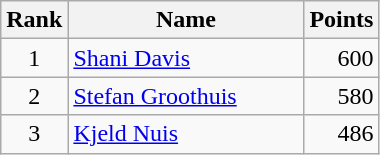<table class="wikitable" border="1">
<tr>
<th width=30>Rank</th>
<th width=150>Name</th>
<th width=25>Points</th>
</tr>
<tr>
<td align=center>1</td>
<td> <a href='#'>Shani Davis</a></td>
<td align=right>600</td>
</tr>
<tr>
<td align=center>2</td>
<td> <a href='#'>Stefan Groothuis</a></td>
<td align=right>580</td>
</tr>
<tr>
<td align=center>3</td>
<td> <a href='#'>Kjeld Nuis</a></td>
<td align=right>486</td>
</tr>
</table>
